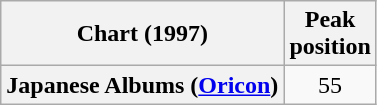<table class="wikitable plainrowheaders" style="text-align:center;" border="1">
<tr>
<th scope="col">Chart (1997)</th>
<th scope="col">Peak<br>position</th>
</tr>
<tr>
<th scope="row">Japanese Albums (<a href='#'>Oricon</a>)</th>
<td>55</td>
</tr>
</table>
